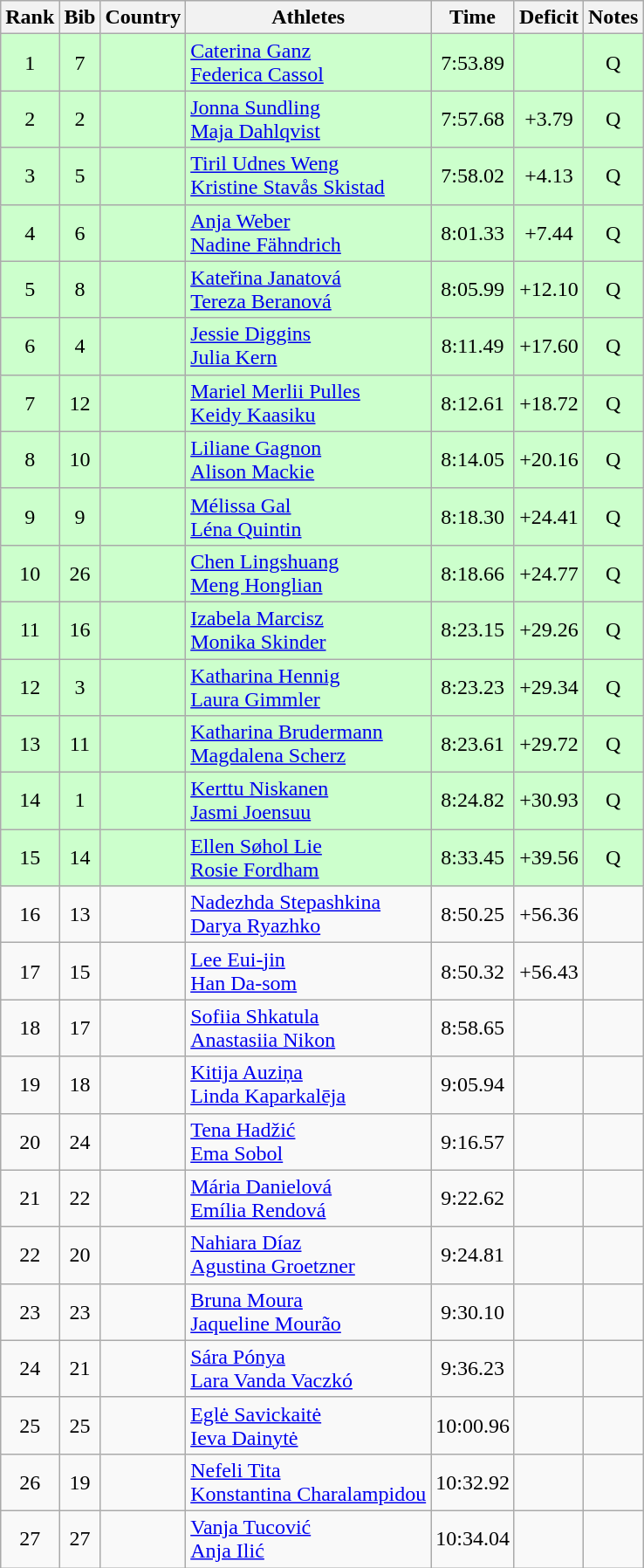<table class="wikitable sortable" style="text-align:center">
<tr>
<th>Rank</th>
<th>Bib</th>
<th>Country</th>
<th>Athletes</th>
<th>Time</th>
<th>Deficit</th>
<th>Notes</th>
</tr>
<tr bgcolor=ccffcc>
<td>1</td>
<td>7</td>
<td align=left></td>
<td align=left><a href='#'>Caterina Ganz</a><br><a href='#'>Federica Cassol</a></td>
<td>7:53.89</td>
<td></td>
<td>Q</td>
</tr>
<tr bgcolor=ccffcc>
<td>2</td>
<td>2</td>
<td align=left></td>
<td align=left><a href='#'>Jonna Sundling</a><br><a href='#'>Maja Dahlqvist</a></td>
<td>7:57.68</td>
<td>+3.79</td>
<td>Q</td>
</tr>
<tr bgcolor=ccffcc>
<td>3</td>
<td>5</td>
<td align=left></td>
<td align=left><a href='#'>Tiril Udnes Weng</a><br><a href='#'>Kristine Stavås Skistad</a></td>
<td>7:58.02</td>
<td>+4.13</td>
<td>Q</td>
</tr>
<tr bgcolor=ccffcc>
<td>4</td>
<td>6</td>
<td align=left></td>
<td align=left><a href='#'>Anja Weber</a><br><a href='#'>Nadine Fähndrich</a></td>
<td>8:01.33</td>
<td>+7.44</td>
<td>Q</td>
</tr>
<tr bgcolor=ccffcc>
<td>5</td>
<td>8</td>
<td align=left></td>
<td align=left><a href='#'>Kateřina Janatová</a><br><a href='#'>Tereza Beranová</a></td>
<td>8:05.99</td>
<td>+12.10</td>
<td>Q</td>
</tr>
<tr bgcolor=ccffcc>
<td>6</td>
<td>4</td>
<td align=left></td>
<td align=left><a href='#'>Jessie Diggins</a><br><a href='#'>Julia Kern</a></td>
<td>8:11.49</td>
<td>+17.60</td>
<td>Q</td>
</tr>
<tr bgcolor=ccffcc>
<td>7</td>
<td>12</td>
<td align=left></td>
<td align=left><a href='#'>Mariel Merlii Pulles</a><br><a href='#'>Keidy Kaasiku</a></td>
<td>8:12.61</td>
<td>+18.72</td>
<td>Q</td>
</tr>
<tr bgcolor=ccffcc>
<td>8</td>
<td>10</td>
<td align=left></td>
<td align=left><a href='#'>Liliane Gagnon</a><br><a href='#'>Alison Mackie</a></td>
<td>8:14.05</td>
<td>+20.16</td>
<td>Q</td>
</tr>
<tr bgcolor=ccffcc>
<td>9</td>
<td>9</td>
<td align=left></td>
<td align=left><a href='#'>Mélissa Gal</a><br><a href='#'>Léna Quintin</a></td>
<td>8:18.30</td>
<td>+24.41</td>
<td>Q</td>
</tr>
<tr bgcolor=ccffcc>
<td>10</td>
<td>26</td>
<td align=left></td>
<td align=left><a href='#'>Chen Lingshuang</a><br><a href='#'>Meng Honglian</a></td>
<td>8:18.66</td>
<td>+24.77</td>
<td>Q</td>
</tr>
<tr bgcolor=ccffcc>
<td>11</td>
<td>16</td>
<td align=left></td>
<td align=left><a href='#'>Izabela Marcisz</a><br><a href='#'>Monika Skinder</a></td>
<td>8:23.15</td>
<td>+29.26</td>
<td>Q</td>
</tr>
<tr bgcolor=ccffcc>
<td>12</td>
<td>3</td>
<td align=left></td>
<td align=left><a href='#'>Katharina Hennig</a><br><a href='#'>Laura Gimmler</a></td>
<td>8:23.23</td>
<td>+29.34</td>
<td>Q</td>
</tr>
<tr bgcolor=ccffcc>
<td>13</td>
<td>11</td>
<td align=left></td>
<td align=left><a href='#'>Katharina Brudermann</a><br><a href='#'>Magdalena Scherz</a></td>
<td>8:23.61</td>
<td>+29.72</td>
<td>Q</td>
</tr>
<tr bgcolor=ccffcc>
<td>14</td>
<td>1</td>
<td align=left></td>
<td align=left><a href='#'>Kerttu Niskanen</a><br><a href='#'>Jasmi Joensuu</a></td>
<td>8:24.82</td>
<td>+30.93</td>
<td>Q</td>
</tr>
<tr bgcolor=ccffcc>
<td>15</td>
<td>14</td>
<td align=left></td>
<td align=left><a href='#'>Ellen Søhol Lie</a><br><a href='#'>Rosie Fordham</a></td>
<td>8:33.45</td>
<td>+39.56</td>
<td>Q</td>
</tr>
<tr>
<td>16</td>
<td>13</td>
<td align=left></td>
<td align=left><a href='#'>Nadezhda Stepashkina</a><br><a href='#'>Darya Ryazhko</a></td>
<td>8:50.25</td>
<td>+56.36</td>
<td></td>
</tr>
<tr>
<td>17</td>
<td>15</td>
<td align=left></td>
<td align=left><a href='#'>Lee Eui-jin</a><br><a href='#'>Han Da-som</a></td>
<td>8:50.32</td>
<td>+56.43</td>
<td></td>
</tr>
<tr>
<td>18</td>
<td>17</td>
<td align=left></td>
<td align=left><a href='#'>Sofiia Shkatula</a><br><a href='#'>Anastasiia Nikon</a></td>
<td>8:58.65</td>
<td></td>
<td></td>
</tr>
<tr>
<td>19</td>
<td>18</td>
<td align=left></td>
<td align=left><a href='#'>Kitija Auziņa</a><br><a href='#'>Linda Kaparkalēja</a></td>
<td>9:05.94</td>
<td></td>
<td></td>
</tr>
<tr>
<td>20</td>
<td>24</td>
<td align=left></td>
<td align=left><a href='#'>Tena Hadžić</a><br><a href='#'>Ema Sobol</a></td>
<td>9:16.57</td>
<td></td>
<td></td>
</tr>
<tr>
<td>21</td>
<td>22</td>
<td align=left></td>
<td align=left><a href='#'>Mária Danielová</a><br><a href='#'>Emília Rendová</a></td>
<td>9:22.62</td>
<td></td>
<td></td>
</tr>
<tr>
<td>22</td>
<td>20</td>
<td align=left></td>
<td align=left><a href='#'>Nahiara Díaz</a><br><a href='#'>Agustina Groetzner</a></td>
<td>9:24.81</td>
<td></td>
<td></td>
</tr>
<tr>
<td>23</td>
<td>23</td>
<td align=left></td>
<td align=left><a href='#'>Bruna Moura</a><br><a href='#'>Jaqueline Mourão</a></td>
<td>9:30.10</td>
<td></td>
<td></td>
</tr>
<tr>
<td>24</td>
<td>21</td>
<td align=left></td>
<td align=left><a href='#'>Sára Pónya</a><br><a href='#'>Lara Vanda Vaczkó</a></td>
<td>9:36.23</td>
<td></td>
<td></td>
</tr>
<tr>
<td>25</td>
<td>25</td>
<td align=left></td>
<td align=left><a href='#'>Eglė Savickaitė</a><br><a href='#'>Ieva Dainytė</a></td>
<td>10:00.96</td>
<td></td>
<td></td>
</tr>
<tr>
<td>26</td>
<td>19</td>
<td align=left></td>
<td align=left><a href='#'>Nefeli Tita</a><br><a href='#'>Konstantina Charalampidou</a></td>
<td>10:32.92</td>
<td></td>
<td></td>
</tr>
<tr>
<td>27</td>
<td>27</td>
<td align=left></td>
<td align=left><a href='#'>Vanja Tucović</a><br><a href='#'>Anja Ilić</a></td>
<td>10:34.04</td>
<td></td>
<td></td>
</tr>
</table>
